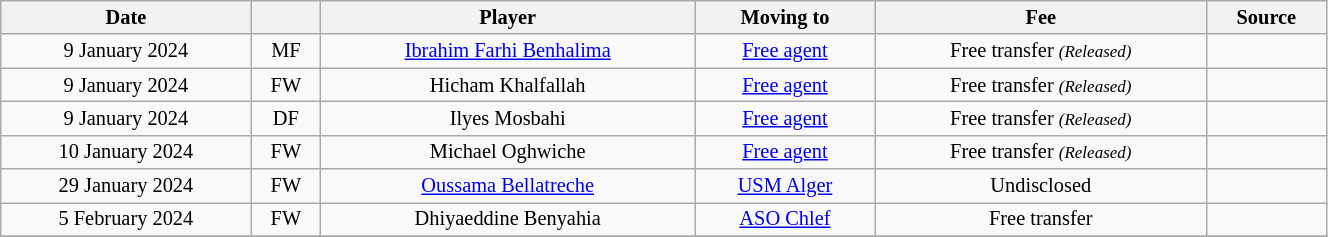<table class="wikitable sortable" style="width:70%; text-align:center; font-size:85%; text-align:centre;">
<tr>
<th>Date</th>
<th></th>
<th>Player</th>
<th>Moving to</th>
<th>Fee</th>
<th>Source</th>
</tr>
<tr>
<td>9 January 2024</td>
<td>MF</td>
<td> <a href='#'>Ibrahim Farhi Benhalima</a></td>
<td><a href='#'>Free agent</a></td>
<td>Free transfer <small><em>(Released)</em></small></td>
<td></td>
</tr>
<tr>
<td>9 January 2024</td>
<td>FW</td>
<td> Hicham Khalfallah</td>
<td><a href='#'>Free agent</a></td>
<td>Free transfer <small><em>(Released)</em></small></td>
<td></td>
</tr>
<tr>
<td>9 January 2024</td>
<td>DF</td>
<td> Ilyes Mosbahi</td>
<td><a href='#'>Free agent</a></td>
<td>Free transfer <small><em>(Released)</em></small></td>
<td></td>
</tr>
<tr>
<td>10 January 2024</td>
<td>FW</td>
<td> Michael Oghwiche</td>
<td><a href='#'>Free agent</a></td>
<td>Free transfer <small><em>(Released)</em></small></td>
<td></td>
</tr>
<tr>
<td>29 January 2024</td>
<td>FW</td>
<td> <a href='#'>Oussama Bellatreche</a></td>
<td><a href='#'>USM Alger</a></td>
<td>Undisclosed</td>
<td></td>
</tr>
<tr>
<td>5 February 2024</td>
<td>FW</td>
<td> Dhiyaeddine Benyahia</td>
<td><a href='#'>ASO Chlef</a></td>
<td>Free transfer</td>
<td></td>
</tr>
<tr>
</tr>
</table>
